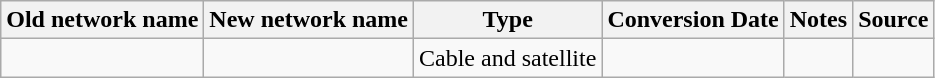<table class="wikitable">
<tr>
<th>Old network name</th>
<th>New network name</th>
<th>Type</th>
<th>Conversion Date</th>
<th>Notes</th>
<th>Source</th>
</tr>
<tr>
<td></td>
<td></td>
<td>Cable and satellite</td>
<td></td>
<td></td>
<td></td>
</tr>
</table>
